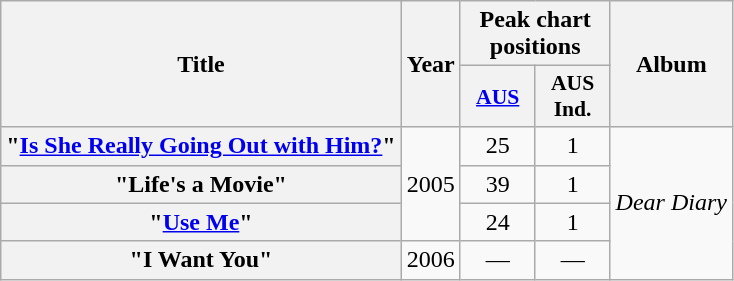<table class="wikitable plainrowheaders" style="text-align:center;">
<tr>
<th scope="col" rowspan="2">Title</th>
<th scope="col" rowspan="2">Year</th>
<th scope="col" colspan="2">Peak chart positions</th>
<th scope="col" rowspan="2">Album</th>
</tr>
<tr>
<th scope="col" style="width:3em;font-size:90%;"><a href='#'>AUS</a><br></th>
<th scope="col" style="width:3em;font-size:90%;">AUS<br>Ind.<br></th>
</tr>
<tr>
<th scope="row">"<a href='#'>Is She Really Going Out with Him?</a>"</th>
<td rowspan="3">2005</td>
<td>25</td>
<td>1</td>
<td rowspan="4"><em>Dear Diary</em></td>
</tr>
<tr>
<th scope="row">"Life's a Movie"</th>
<td>39</td>
<td>1</td>
</tr>
<tr>
<th scope="row">"<a href='#'>Use Me</a>"</th>
<td>24</td>
<td>1</td>
</tr>
<tr>
<th scope="row">"I Want You"</th>
<td>2006</td>
<td>—</td>
<td>—</td>
</tr>
</table>
